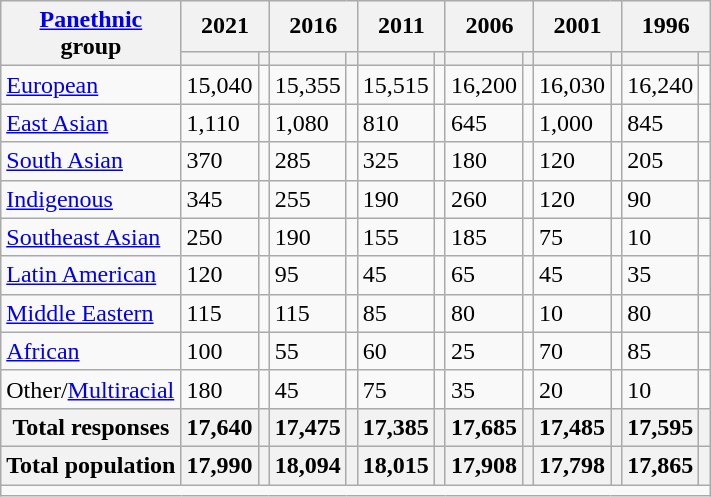<table class="wikitable collapsible sortable">
<tr>
<th rowspan="2"><a href='#'>Panethnic</a><br>group</th>
<th colspan="2">2021</th>
<th colspan="2">2016</th>
<th colspan="2">2011</th>
<th colspan="2">2006</th>
<th colspan="2">2001</th>
<th colspan="2">1996</th>
</tr>
<tr>
<th><a href='#'></a></th>
<th></th>
<th></th>
<th></th>
<th></th>
<th></th>
<th></th>
<th></th>
<th></th>
<th></th>
<th></th>
<th></th>
</tr>
<tr>
<td><a href='#'>European</a></td>
<td>15,040</td>
<td></td>
<td>15,355</td>
<td></td>
<td>15,515</td>
<td></td>
<td>16,200</td>
<td></td>
<td>16,030</td>
<td></td>
<td>16,240</td>
<td></td>
</tr>
<tr>
<td><a href='#'>East Asian</a></td>
<td>1,110</td>
<td></td>
<td>1,080</td>
<td></td>
<td>810</td>
<td></td>
<td>645</td>
<td></td>
<td>1,000</td>
<td></td>
<td>845</td>
<td></td>
</tr>
<tr>
<td><a href='#'>South Asian</a></td>
<td>370</td>
<td></td>
<td>285</td>
<td></td>
<td>325</td>
<td></td>
<td>180</td>
<td></td>
<td>120</td>
<td></td>
<td>205</td>
<td></td>
</tr>
<tr>
<td><a href='#'>Indigenous</a></td>
<td>345</td>
<td></td>
<td>255</td>
<td></td>
<td>190</td>
<td></td>
<td>260</td>
<td></td>
<td>120</td>
<td></td>
<td>90</td>
<td></td>
</tr>
<tr>
<td><a href='#'>Southeast Asian</a></td>
<td>250</td>
<td></td>
<td>190</td>
<td></td>
<td>155</td>
<td></td>
<td>185</td>
<td></td>
<td>75</td>
<td></td>
<td>10</td>
<td></td>
</tr>
<tr>
<td><a href='#'>Latin American</a></td>
<td>120</td>
<td></td>
<td>95</td>
<td></td>
<td>45</td>
<td></td>
<td>65</td>
<td></td>
<td>45</td>
<td></td>
<td>35</td>
<td></td>
</tr>
<tr>
<td><a href='#'>Middle Eastern</a></td>
<td>115</td>
<td></td>
<td>115</td>
<td></td>
<td>85</td>
<td></td>
<td>80</td>
<td></td>
<td>10</td>
<td></td>
<td>80</td>
<td></td>
</tr>
<tr>
<td><a href='#'>African</a></td>
<td>100</td>
<td></td>
<td>55</td>
<td></td>
<td>60</td>
<td></td>
<td>25</td>
<td></td>
<td>70</td>
<td></td>
<td>85</td>
<td></td>
</tr>
<tr>
<td>Other/<a href='#'>Multiracial</a></td>
<td>180</td>
<td></td>
<td>45</td>
<td></td>
<td>75</td>
<td></td>
<td>35</td>
<td></td>
<td>20</td>
<td></td>
<td>10</td>
<td></td>
</tr>
<tr>
<th>Total responses</th>
<th>17,640</th>
<th></th>
<th>17,475</th>
<th></th>
<th>17,385</th>
<th></th>
<th>17,685</th>
<th></th>
<th>17,485</th>
<th></th>
<th>17,595</th>
<th></th>
</tr>
<tr>
<th>Total population</th>
<th>17,990</th>
<th></th>
<th>18,094</th>
<th></th>
<th>18,015</th>
<th></th>
<th>17,908</th>
<th></th>
<th>17,798</th>
<th></th>
<th>17,865</th>
<th></th>
</tr>
<tr class="sortbottom">
<td colspan="15"></td>
</tr>
</table>
